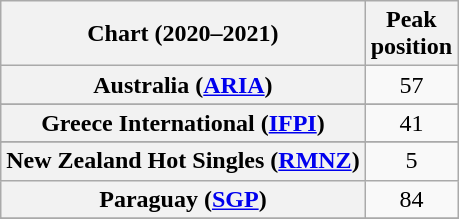<table class="wikitable sortable plainrowheaders" style="text-align:center">
<tr>
<th scope="col">Chart (2020–2021)</th>
<th scope="col">Peak<br>position</th>
</tr>
<tr>
<th scope="row">Australia (<a href='#'>ARIA</a>)</th>
<td>57</td>
</tr>
<tr>
</tr>
<tr>
</tr>
<tr>
</tr>
<tr>
<th scope="row">Greece International (<a href='#'>IFPI</a>)</th>
<td>41</td>
</tr>
<tr>
</tr>
<tr>
<th scope="row">New Zealand Hot Singles (<a href='#'>RMNZ</a>)</th>
<td>5</td>
</tr>
<tr>
<th scope="row">Paraguay (<a href='#'>SGP</a>)</th>
<td>84</td>
</tr>
<tr>
</tr>
<tr>
</tr>
<tr>
</tr>
<tr>
</tr>
<tr>
</tr>
<tr>
</tr>
<tr>
</tr>
</table>
